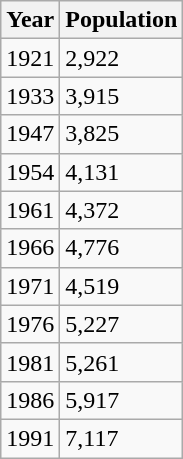<table class="wikitable">
<tr>
<th>Year</th>
<th>Population</th>
</tr>
<tr>
<td>1921</td>
<td>2,922</td>
</tr>
<tr>
<td>1933</td>
<td>3,915</td>
</tr>
<tr>
<td>1947</td>
<td>3,825</td>
</tr>
<tr>
<td>1954</td>
<td>4,131</td>
</tr>
<tr>
<td>1961</td>
<td>4,372</td>
</tr>
<tr>
<td>1966</td>
<td>4,776</td>
</tr>
<tr>
<td>1971</td>
<td>4,519</td>
</tr>
<tr>
<td>1976</td>
<td>5,227</td>
</tr>
<tr>
<td>1981</td>
<td>5,261</td>
</tr>
<tr>
<td>1986</td>
<td>5,917</td>
</tr>
<tr>
<td>1991</td>
<td>7,117</td>
</tr>
</table>
